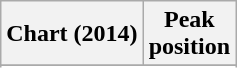<table class="wikitable plainrowheaders sortable">
<tr>
<th>Chart (2014)</th>
<th>Peak<br>position</th>
</tr>
<tr>
</tr>
<tr>
</tr>
<tr>
</tr>
</table>
